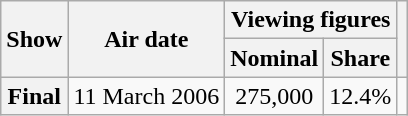<table class="wikitable plainrowheaders sortable" style="text-align:center">
<tr>
<th rowspan="2" scope="col" class="unsortable">Show</th>
<th rowspan="2" scope="col">Air date</th>
<th colspan="2" scope="col">Viewing figures</th>
<th rowspan="2"></th>
</tr>
<tr>
<th>Nominal</th>
<th>Share</th>
</tr>
<tr>
<th scope="row">Final</th>
<td>11 March 2006</td>
<td>275,000</td>
<td>12.4%</td>
<td></td>
</tr>
</table>
